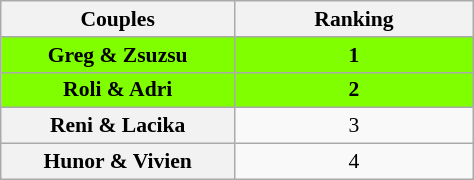<table class="wikitable" style="text-align: center; font-size:90%; width: 25%">
<tr>
<th style="width: 5%;">Couples</th>
<th style="width: 5%;">Ranking</th>
</tr>
<tr>
<th style="background:#7FFF00"><strong>Greg & Zsuzsu</strong></th>
<td style="background:#7FFF00"><strong>1</strong></td>
</tr>
<tr>
<th style="background:#7FFF00"><strong>Roli & Adri</strong></th>
<td style="background:#7FFF00"><strong>2</strong></td>
</tr>
<tr>
<th>Reni & Lacika</th>
<td>3</td>
</tr>
<tr>
<th>Hunor & Vivien</th>
<td>4</td>
</tr>
</table>
